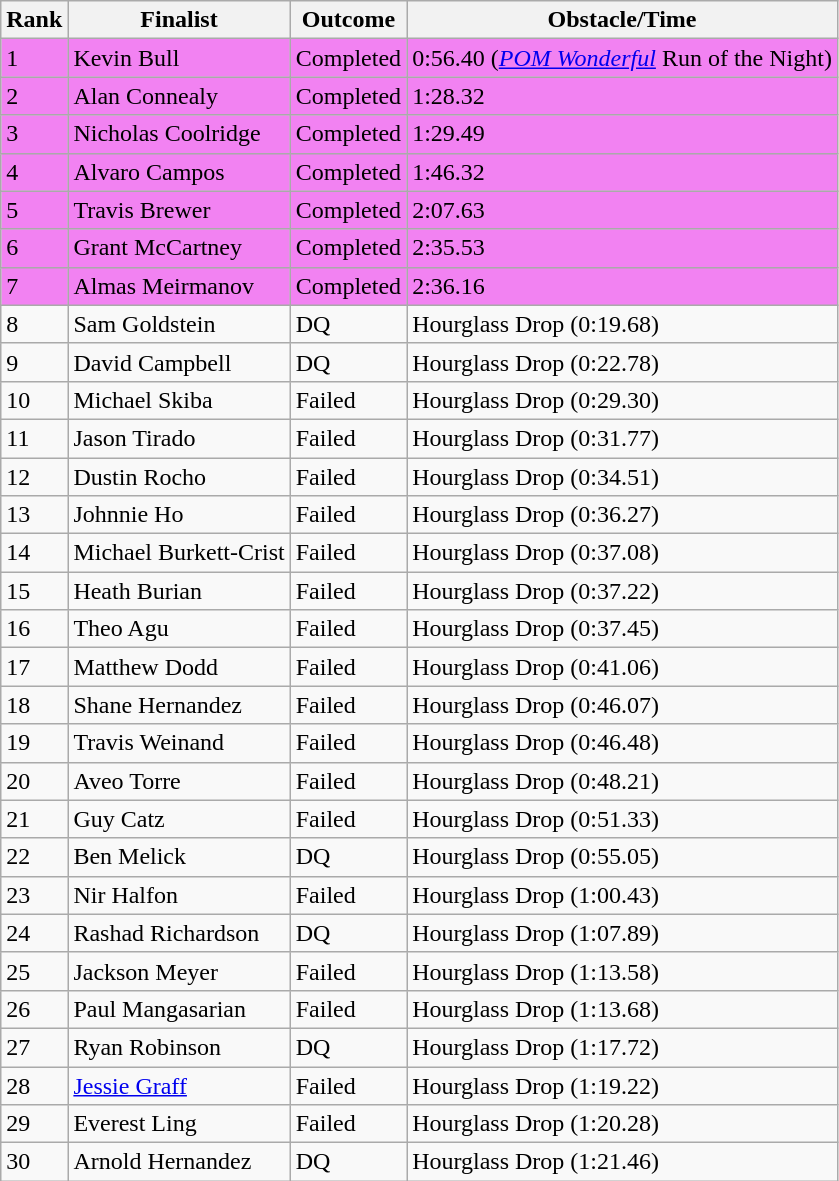<table class="wikitable">
<tr>
<th>Rank</th>
<th>Finalist</th>
<th>Outcome</th>
<th>Obstacle/Time</th>
</tr>
<tr style="background-color:#f282f2">
<td>1</td>
<td>Kevin Bull</td>
<td>Completed</td>
<td>0:56.40 (<em><a href='#'>POM Wonderful</a></em> Run of the Night)</td>
</tr>
<tr style="background-color:#f282f2">
<td>2</td>
<td>Alan Connealy</td>
<td>Completed</td>
<td>1:28.32</td>
</tr>
<tr style="background-color:#f282f2">
<td>3</td>
<td>Nicholas Coolridge</td>
<td>Completed</td>
<td>1:29.49</td>
</tr>
<tr style="background-color:#f282f2">
<td>4</td>
<td>Alvaro Campos</td>
<td>Completed</td>
<td>1:46.32</td>
</tr>
<tr style="background-color:#f282f2">
<td>5</td>
<td>Travis Brewer</td>
<td>Completed</td>
<td>2:07.63</td>
</tr>
<tr style="background-color:#f282f2">
<td>6</td>
<td>Grant McCartney</td>
<td>Completed</td>
<td>2:35.53</td>
</tr>
<tr style="background-color:#f282f2">
<td>7</td>
<td>Almas Meirmanov</td>
<td>Completed</td>
<td>2:36.16</td>
</tr>
<tr>
<td>8</td>
<td>Sam Goldstein</td>
<td>DQ</td>
<td>Hourglass Drop (0:19.68)</td>
</tr>
<tr>
<td>9</td>
<td>David Campbell</td>
<td>DQ</td>
<td>Hourglass Drop (0:22.78)</td>
</tr>
<tr>
<td>10</td>
<td>Michael Skiba</td>
<td>Failed</td>
<td>Hourglass Drop (0:29.30)</td>
</tr>
<tr>
<td>11</td>
<td>Jason Tirado</td>
<td>Failed</td>
<td>Hourglass Drop (0:31.77)</td>
</tr>
<tr>
<td>12</td>
<td>Dustin Rocho</td>
<td>Failed</td>
<td>Hourglass Drop (0:34.51)</td>
</tr>
<tr>
<td>13</td>
<td>Johnnie Ho</td>
<td>Failed</td>
<td>Hourglass Drop (0:36.27)</td>
</tr>
<tr>
<td>14</td>
<td>Michael Burkett-Crist</td>
<td>Failed</td>
<td>Hourglass Drop (0:37.08)</td>
</tr>
<tr>
<td>15</td>
<td>Heath Burian</td>
<td>Failed</td>
<td>Hourglass Drop (0:37.22)</td>
</tr>
<tr>
<td>16</td>
<td>Theo Agu</td>
<td>Failed</td>
<td>Hourglass Drop (0:37.45)</td>
</tr>
<tr>
<td>17</td>
<td>Matthew Dodd</td>
<td>Failed</td>
<td>Hourglass Drop (0:41.06)</td>
</tr>
<tr>
<td>18</td>
<td>Shane Hernandez</td>
<td>Failed</td>
<td>Hourglass Drop (0:46.07)</td>
</tr>
<tr>
<td>19</td>
<td>Travis Weinand</td>
<td>Failed</td>
<td>Hourglass Drop (0:46.48)</td>
</tr>
<tr>
<td>20</td>
<td>Aveo Torre</td>
<td>Failed</td>
<td>Hourglass Drop (0:48.21)</td>
</tr>
<tr>
<td>21</td>
<td>Guy Catz</td>
<td>Failed</td>
<td>Hourglass Drop (0:51.33)</td>
</tr>
<tr>
<td>22</td>
<td>Ben Melick</td>
<td>DQ</td>
<td>Hourglass Drop (0:55.05)</td>
</tr>
<tr>
<td>23</td>
<td>Nir Halfon</td>
<td>Failed</td>
<td>Hourglass Drop (1:00.43)</td>
</tr>
<tr>
<td>24</td>
<td>Rashad Richardson</td>
<td>DQ</td>
<td>Hourglass Drop (1:07.89)</td>
</tr>
<tr>
<td>25</td>
<td>Jackson Meyer</td>
<td>Failed</td>
<td>Hourglass Drop (1:13.58)</td>
</tr>
<tr>
<td>26</td>
<td>Paul Mangasarian</td>
<td>Failed</td>
<td>Hourglass Drop (1:13.68)</td>
</tr>
<tr>
<td>27</td>
<td>Ryan Robinson</td>
<td>DQ</td>
<td>Hourglass Drop (1:17.72)</td>
</tr>
<tr>
<td>28</td>
<td><a href='#'>Jessie Graff</a></td>
<td>Failed</td>
<td>Hourglass Drop (1:19.22)</td>
</tr>
<tr>
<td>29</td>
<td>Everest Ling</td>
<td>Failed</td>
<td>Hourglass Drop (1:20.28)</td>
</tr>
<tr>
<td>30</td>
<td>Arnold Hernandez</td>
<td>DQ</td>
<td>Hourglass Drop (1:21.46)</td>
</tr>
</table>
